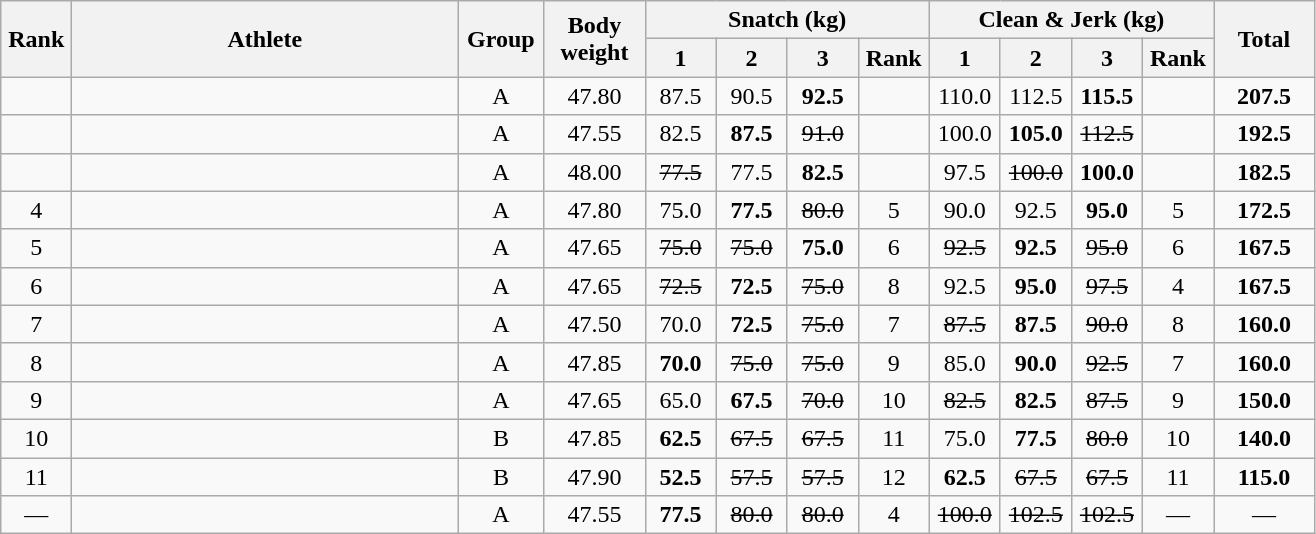<table class = "wikitable" style="text-align:center;">
<tr>
<th rowspan=2 width=40>Rank</th>
<th rowspan=2 width=250>Athlete</th>
<th rowspan=2 width=50>Group</th>
<th rowspan=2 width=60>Body weight</th>
<th colspan=4>Snatch (kg)</th>
<th colspan=4>Clean & Jerk (kg)</th>
<th rowspan=2 width=60>Total</th>
</tr>
<tr>
<th width=40>1</th>
<th width=40>2</th>
<th width=40>3</th>
<th width=40>Rank</th>
<th width=40>1</th>
<th width=40>2</th>
<th width=40>3</th>
<th width=40>Rank</th>
</tr>
<tr>
<td></td>
<td align=left></td>
<td>A</td>
<td>47.80</td>
<td>87.5</td>
<td>90.5</td>
<td><strong>92.5</strong></td>
<td></td>
<td>110.0</td>
<td>112.5</td>
<td><strong>115.5</strong></td>
<td></td>
<td><strong>207.5</strong></td>
</tr>
<tr>
<td></td>
<td align=left></td>
<td>A</td>
<td>47.55</td>
<td>82.5</td>
<td><strong>87.5</strong></td>
<td><s>91.0 </s></td>
<td></td>
<td>100.0</td>
<td><strong>105.0</strong></td>
<td><s>112.5 </s></td>
<td></td>
<td><strong>192.5</strong></td>
</tr>
<tr>
<td></td>
<td align=left></td>
<td>A</td>
<td>48.00</td>
<td><s>77.5 </s></td>
<td>77.5</td>
<td><strong>82.5</strong></td>
<td></td>
<td>97.5</td>
<td><s>100.0 </s></td>
<td><strong>100.0</strong></td>
<td></td>
<td><strong>182.5</strong></td>
</tr>
<tr>
<td>4</td>
<td align=left></td>
<td>A</td>
<td>47.80</td>
<td>75.0</td>
<td><strong>77.5</strong></td>
<td><s>80.0 </s></td>
<td>5</td>
<td>90.0</td>
<td>92.5</td>
<td><strong>95.0</strong></td>
<td>5</td>
<td><strong>172.5</strong></td>
</tr>
<tr>
<td>5</td>
<td align=left></td>
<td>A</td>
<td>47.65</td>
<td><s>75.0 </s></td>
<td><s>75.0 </s></td>
<td><strong>75.0</strong></td>
<td>6</td>
<td><s>92.5 </s></td>
<td><strong>92.5</strong></td>
<td><s>95.0 </s></td>
<td>6</td>
<td><strong>167.5</strong></td>
</tr>
<tr>
<td>6</td>
<td align=left></td>
<td>A</td>
<td>47.65</td>
<td><s>72.5 </s></td>
<td><strong>72.5</strong></td>
<td><s>75.0 </s></td>
<td>8</td>
<td>92.5</td>
<td><strong>95.0</strong></td>
<td><s>97.5 </s></td>
<td>4</td>
<td><strong>167.5</strong></td>
</tr>
<tr>
<td>7</td>
<td align=left></td>
<td>A</td>
<td>47.50</td>
<td>70.0</td>
<td><strong>72.5</strong></td>
<td><s>75.0 </s></td>
<td>7</td>
<td><s>87.5 </s></td>
<td><strong>87.5</strong></td>
<td><s>90.0 </s></td>
<td>8</td>
<td><strong>160.0</strong></td>
</tr>
<tr>
<td>8</td>
<td align=left></td>
<td>A</td>
<td>47.85</td>
<td><strong>70.0</strong></td>
<td><s>75.0 </s></td>
<td><s>75.0 </s></td>
<td>9</td>
<td>85.0</td>
<td><strong>90.0</strong></td>
<td><s>92.5 </s></td>
<td>7</td>
<td><strong>160.0</strong></td>
</tr>
<tr>
<td>9</td>
<td align=left></td>
<td>A</td>
<td>47.65</td>
<td>65.0</td>
<td><strong>67.5</strong></td>
<td><s>70.0 </s></td>
<td>10</td>
<td><s>82.5 </s></td>
<td><strong>82.5</strong></td>
<td><s>87.5 </s></td>
<td>9</td>
<td><strong>150.0</strong></td>
</tr>
<tr>
<td>10</td>
<td align=left></td>
<td>B</td>
<td>47.85</td>
<td><strong>62.5</strong></td>
<td><s>67.5 </s></td>
<td><s>67.5 </s></td>
<td>11</td>
<td>75.0</td>
<td><strong>77.5</strong></td>
<td><s>80.0 </s></td>
<td>10</td>
<td><strong>140.0</strong></td>
</tr>
<tr>
<td>11</td>
<td align=left></td>
<td>B</td>
<td>47.90</td>
<td><strong>52.5</strong></td>
<td><s>57.5 </s></td>
<td><s>57.5 </s></td>
<td>12</td>
<td><strong>62.5</strong></td>
<td><s>67.5 </s></td>
<td><s>67.5 </s></td>
<td>11</td>
<td><strong>115.0</strong></td>
</tr>
<tr>
<td>—</td>
<td align=left></td>
<td>A</td>
<td>47.55</td>
<td><strong>77.5</strong></td>
<td><s>80.0 </s></td>
<td><s>80.0 </s></td>
<td>4</td>
<td><s>100.0 </s></td>
<td><s>102.5 </s></td>
<td><s>102.5 </s></td>
<td>—</td>
<td>—</td>
</tr>
</table>
